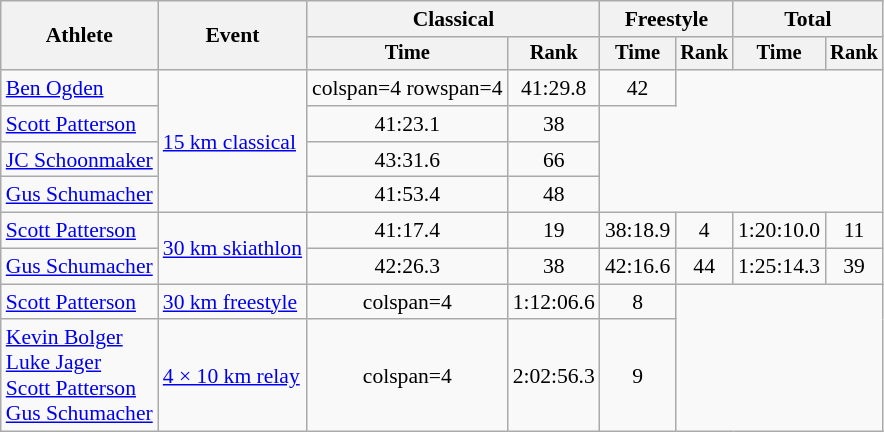<table class=wikitable style=font-size:90%;text-align:center>
<tr>
<th rowspan=2>Athlete</th>
<th rowspan=2>Event</th>
<th colspan=2>Classical</th>
<th colspan=2>Freestyle</th>
<th colspan=2>Total</th>
</tr>
<tr style=font-size:95%>
<th>Time</th>
<th>Rank</th>
<th>Time</th>
<th>Rank</th>
<th>Time</th>
<th>Rank</th>
</tr>
<tr>
<td align=left><a href='#'>Ben Ogden</a></td>
<td align=left rowspan=4><a href='#'>15 km classical</a></td>
<td>colspan=4 rowspan=4 </td>
<td>41:29.8</td>
<td>42</td>
</tr>
<tr>
<td align=left><a href='#'>Scott Patterson</a></td>
<td>41:23.1</td>
<td>38</td>
</tr>
<tr>
<td align=left><a href='#'>JC Schoonmaker</a></td>
<td>43:31.6</td>
<td>66</td>
</tr>
<tr>
<td align=left><a href='#'>Gus Schumacher</a></td>
<td>41:53.4</td>
<td>48</td>
</tr>
<tr>
<td align=left><a href='#'>Scott Patterson</a></td>
<td align=left rowspan=2><a href='#'>30 km skiathlon</a></td>
<td>41:17.4</td>
<td>19</td>
<td>38:18.9</td>
<td>4</td>
<td>1:20:10.0</td>
<td>11</td>
</tr>
<tr>
<td align=left><a href='#'>Gus Schumacher</a></td>
<td>42:26.3</td>
<td>38</td>
<td>42:16.6</td>
<td>44</td>
<td>1:25:14.3</td>
<td>39</td>
</tr>
<tr>
<td align=left><a href='#'>Scott Patterson</a></td>
<td align=left><a href='#'>30 km freestyle</a></td>
<td>colspan=4 </td>
<td>1:12:06.6</td>
<td>8</td>
</tr>
<tr>
<td align=left><a href='#'>Kevin Bolger</a><br><a href='#'>Luke Jager</a><br><a href='#'>Scott Patterson</a><br><a href='#'>Gus Schumacher</a></td>
<td align=left><a href='#'>4 × 10 km relay</a></td>
<td>colspan=4 </td>
<td>2:02:56.3</td>
<td>9</td>
</tr>
</table>
